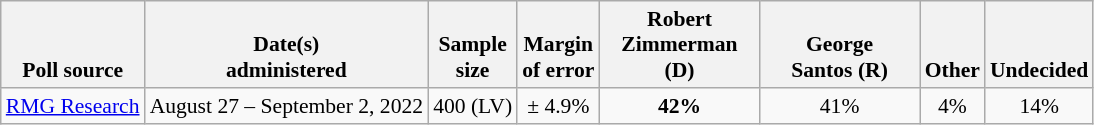<table class="wikitable" style="font-size:90%;text-align:center;">
<tr valign=bottom>
<th>Poll source</th>
<th>Date(s)<br>administered</th>
<th>Sample<br>size</th>
<th>Margin<br>of error</th>
<th style="width:100px;">Robert<br>Zimmerman (D)</th>
<th style="width:100px;">George<br>Santos (R)</th>
<th>Other</th>
<th>Undecided</th>
</tr>
<tr>
<td style="text-align:left;"><a href='#'>RMG Research</a></td>
<td>August 27 – September 2, 2022</td>
<td>400 (LV)</td>
<td>± 4.9%</td>
<td><strong>42%</strong></td>
<td>41%</td>
<td>4%</td>
<td>14%</td>
</tr>
</table>
